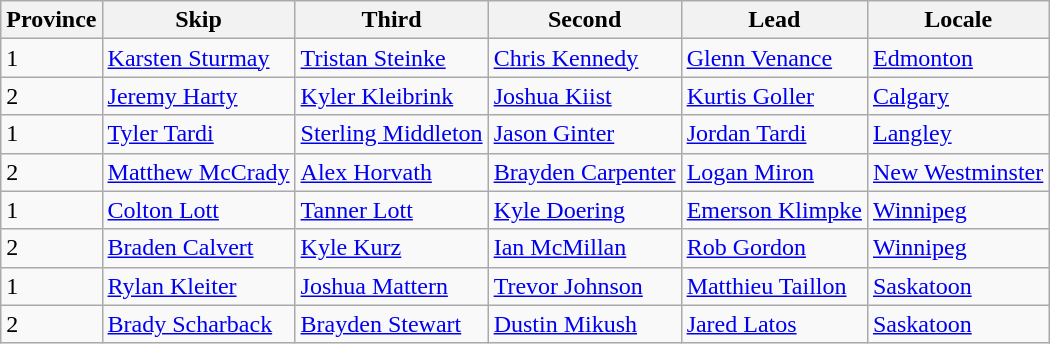<table class=wikitable>
<tr>
<th scope="col">Province</th>
<th scope="col">Skip</th>
<th scope="col">Third</th>
<th scope="col">Second</th>
<th scope="col">Lead</th>
<th scope="col">Locale</th>
</tr>
<tr>
<td> 1</td>
<td><a href='#'>Karsten Sturmay</a></td>
<td><a href='#'>Tristan Steinke</a></td>
<td><a href='#'>Chris Kennedy</a></td>
<td><a href='#'>Glenn Venance</a></td>
<td><a href='#'>Edmonton</a></td>
</tr>
<tr>
<td> 2</td>
<td><a href='#'>Jeremy Harty</a></td>
<td><a href='#'>Kyler Kleibrink</a></td>
<td><a href='#'>Joshua Kiist</a></td>
<td><a href='#'>Kurtis Goller</a></td>
<td><a href='#'>Calgary</a></td>
</tr>
<tr>
<td> 1</td>
<td><a href='#'>Tyler Tardi</a></td>
<td><a href='#'>Sterling Middleton</a></td>
<td><a href='#'>Jason Ginter</a></td>
<td><a href='#'>Jordan Tardi</a></td>
<td><a href='#'>Langley</a></td>
</tr>
<tr>
<td> 2</td>
<td><a href='#'>Matthew McCrady</a></td>
<td><a href='#'>Alex Horvath</a></td>
<td><a href='#'>Brayden Carpenter</a></td>
<td><a href='#'>Logan Miron</a></td>
<td><a href='#'>New Westminster</a></td>
</tr>
<tr>
<td> 1</td>
<td><a href='#'>Colton Lott</a></td>
<td><a href='#'>Tanner Lott</a></td>
<td><a href='#'>Kyle Doering</a></td>
<td><a href='#'>Emerson Klimpke</a></td>
<td><a href='#'>Winnipeg</a></td>
</tr>
<tr>
<td> 2</td>
<td><a href='#'>Braden Calvert</a></td>
<td><a href='#'>Kyle Kurz</a></td>
<td><a href='#'>Ian McMillan</a></td>
<td><a href='#'>Rob Gordon</a></td>
<td><a href='#'>Winnipeg</a></td>
</tr>
<tr>
<td> 1</td>
<td><a href='#'>Rylan Kleiter</a></td>
<td><a href='#'>Joshua Mattern</a></td>
<td><a href='#'>Trevor Johnson</a></td>
<td><a href='#'>Matthieu Taillon</a></td>
<td><a href='#'>Saskatoon</a></td>
</tr>
<tr>
<td> 2</td>
<td><a href='#'>Brady Scharback</a></td>
<td><a href='#'>Brayden Stewart</a></td>
<td><a href='#'>Dustin Mikush</a></td>
<td><a href='#'>Jared Latos</a></td>
<td><a href='#'>Saskatoon</a></td>
</tr>
</table>
